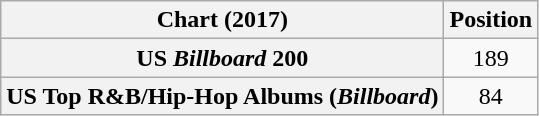<table class="wikitable sortable plainrowheaders" style="text-align:center">
<tr>
<th scope="col">Chart (2017)</th>
<th scope="col">Position</th>
</tr>
<tr>
<th scope="row">US <em>Billboard</em> 200</th>
<td>189</td>
</tr>
<tr>
<th scope="row">US Top R&B/Hip-Hop Albums (<em>Billboard</em>)</th>
<td>84</td>
</tr>
</table>
